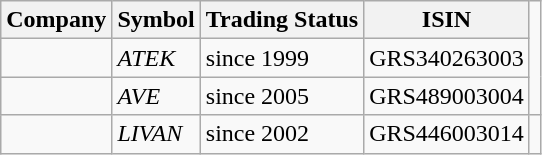<table class="wikitable">
<tr>
<th>Company</th>
<th>Symbol</th>
<th>Trading Status</th>
<th>ISIN</th>
</tr>
<tr>
<td></td>
<td><em>ATEK</em></td>
<td>since 1999</td>
<td>GRS340263003</td>
</tr>
<tr>
<td></td>
<td><em>AVE</em></td>
<td>since 2005</td>
<td>GRS489003004</td>
</tr>
<tr>
<td></td>
<td><em>LIVAN</em></td>
<td>since 2002</td>
<td>GRS446003014</td>
<td></td>
</tr>
</table>
